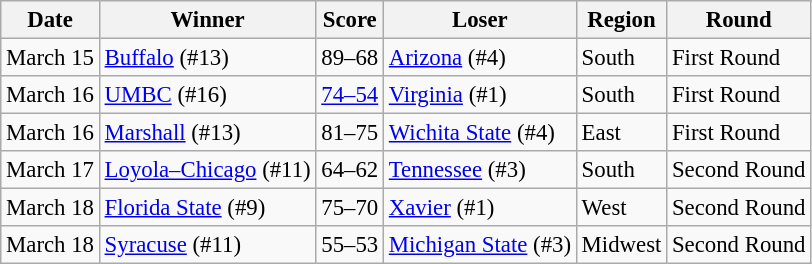<table class="wikitable" style="font-size:95%;">
<tr>
<th>Date</th>
<th>Winner</th>
<th>Score</th>
<th>Loser</th>
<th>Region</th>
<th>Round</th>
</tr>
<tr>
<td>March 15</td>
<td><a href='#'>Buffalo</a> (#13)</td>
<td>89–68</td>
<td><a href='#'>Arizona</a> (#4)</td>
<td>South</td>
<td>First Round</td>
</tr>
<tr>
<td>March 16</td>
<td><a href='#'>UMBC</a> (#16)</td>
<td><a href='#'>74–54</a></td>
<td><a href='#'>Virginia</a> (#1)</td>
<td>South</td>
<td>First Round</td>
</tr>
<tr>
<td>March 16</td>
<td><a href='#'>Marshall</a> (#13)</td>
<td>81–75</td>
<td><a href='#'>Wichita State</a> (#4)</td>
<td>East</td>
<td>First Round</td>
</tr>
<tr>
<td>March 17</td>
<td><a href='#'>Loyola–Chicago</a> (#11)</td>
<td>64–62</td>
<td><a href='#'>Tennessee</a> (#3)</td>
<td>South</td>
<td>Second Round</td>
</tr>
<tr>
<td>March 18</td>
<td><a href='#'>Florida State</a> (#9)</td>
<td>75–70</td>
<td><a href='#'>Xavier</a> (#1)</td>
<td>West</td>
<td>Second Round</td>
</tr>
<tr>
<td>March 18</td>
<td><a href='#'>Syracuse</a> (#11)</td>
<td>55–53</td>
<td><a href='#'>Michigan State</a> (#3)</td>
<td>Midwest</td>
<td>Second Round</td>
</tr>
</table>
